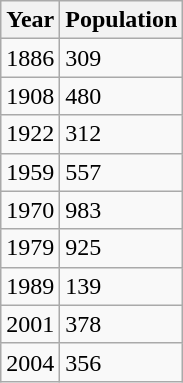<table class="wikitable">
<tr>
<th>Year</th>
<th>Population</th>
</tr>
<tr>
<td>1886</td>
<td>309</td>
</tr>
<tr>
<td>1908</td>
<td>480</td>
</tr>
<tr>
<td>1922</td>
<td>312</td>
</tr>
<tr>
<td>1959</td>
<td>557</td>
</tr>
<tr>
<td>1970</td>
<td>983</td>
</tr>
<tr>
<td>1979</td>
<td>925</td>
</tr>
<tr>
<td>1989</td>
<td>139</td>
</tr>
<tr>
<td>2001</td>
<td>378</td>
</tr>
<tr>
<td>2004</td>
<td>356</td>
</tr>
</table>
